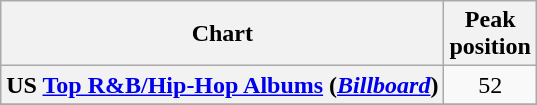<table class="wikitable plainrowheaders sortable" style="text-align:center;" border="1">
<tr>
<th scope="col">Chart</th>
<th scope="col">Peak<br>position</th>
</tr>
<tr>
<th scope="row">US <a href='#'>Top R&B/Hip-Hop Albums</a> (<em><a href='#'>Billboard</a></em>)</th>
<td>52</td>
</tr>
<tr>
</tr>
</table>
